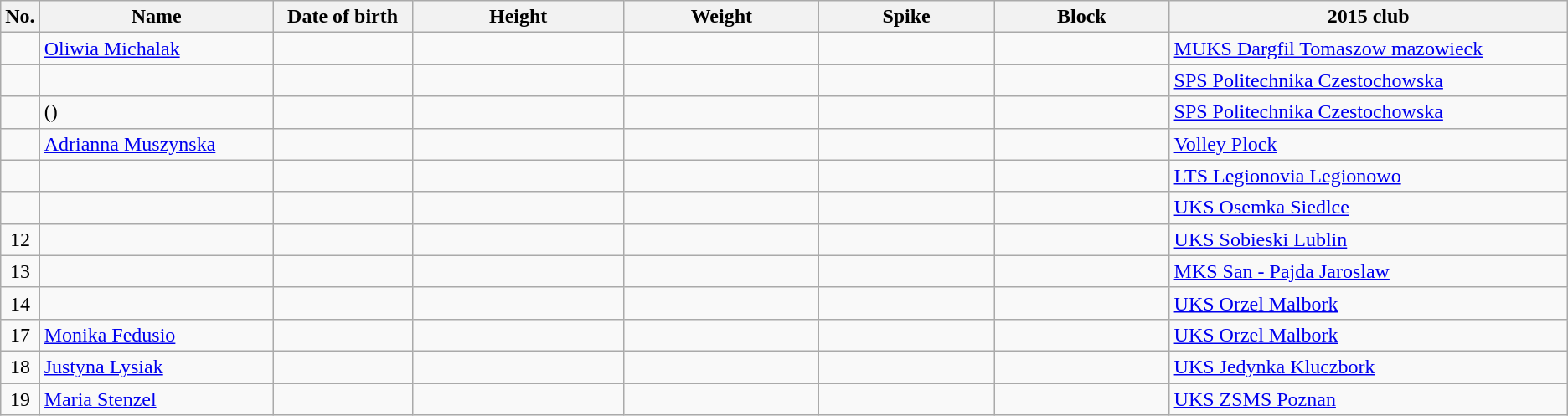<table class="wikitable sortable" style="text-align:center;">
<tr>
<th>No.</th>
<th style="width:12em">Name</th>
<th style="width:7em">Date of birth</th>
<th style="width:11em">Height</th>
<th style="width:10em">Weight</th>
<th style="width:9em">Spike</th>
<th style="width:9em">Block</th>
<th style="width:21em">2015 club</th>
</tr>
<tr>
<td></td>
<td align=left><a href='#'>Oliwia Michalak</a></td>
<td align=right></td>
<td></td>
<td></td>
<td></td>
<td></td>
<td align=left> <a href='#'>MUKS Dargfil Tomaszow mazowieck</a></td>
</tr>
<tr>
<td></td>
<td align=left></td>
<td align=right></td>
<td></td>
<td></td>
<td></td>
<td></td>
<td align=left> <a href='#'>SPS Politechnika Czestochowska</a></td>
</tr>
<tr>
<td></td>
<td align=left> ()</td>
<td align=right></td>
<td></td>
<td></td>
<td></td>
<td></td>
<td align=left> <a href='#'>SPS Politechnika Czestochowska</a></td>
</tr>
<tr>
<td></td>
<td align=left><a href='#'>Adrianna Muszynska</a></td>
<td align=right></td>
<td></td>
<td></td>
<td></td>
<td></td>
<td align=left> <a href='#'>Volley Plock</a></td>
</tr>
<tr>
<td></td>
<td align=left></td>
<td align=right></td>
<td></td>
<td></td>
<td></td>
<td></td>
<td align=left> <a href='#'>LTS Legionovia Legionowo</a></td>
</tr>
<tr>
<td></td>
<td align=left></td>
<td align=right></td>
<td></td>
<td></td>
<td></td>
<td></td>
<td align=left> <a href='#'>UKS Osemka Siedlce</a></td>
</tr>
<tr>
<td>12</td>
<td align=left></td>
<td align=right></td>
<td></td>
<td></td>
<td></td>
<td></td>
<td align=left> <a href='#'>UKS Sobieski Lublin</a></td>
</tr>
<tr>
<td>13</td>
<td align=left></td>
<td align=right></td>
<td></td>
<td></td>
<td></td>
<td></td>
<td align=left> <a href='#'>MKS San - Pajda Jaroslaw</a></td>
</tr>
<tr>
<td>14</td>
<td align=left></td>
<td align=right></td>
<td></td>
<td></td>
<td></td>
<td></td>
<td align=left> <a href='#'>UKS Orzel Malbork</a></td>
</tr>
<tr>
<td>17</td>
<td align=left><a href='#'>Monika Fedusio</a></td>
<td align=right></td>
<td></td>
<td></td>
<td></td>
<td></td>
<td align=left> <a href='#'>UKS Orzel Malbork</a></td>
</tr>
<tr>
<td>18</td>
<td align=left><a href='#'>Justyna Lysiak</a></td>
<td align=right></td>
<td></td>
<td></td>
<td></td>
<td></td>
<td align=left> <a href='#'>UKS Jedynka Kluczbork</a></td>
</tr>
<tr>
<td>19</td>
<td align=left><a href='#'>Maria Stenzel</a></td>
<td align=right></td>
<td></td>
<td></td>
<td></td>
<td></td>
<td align=left> <a href='#'>UKS ZSMS Poznan</a></td>
</tr>
</table>
